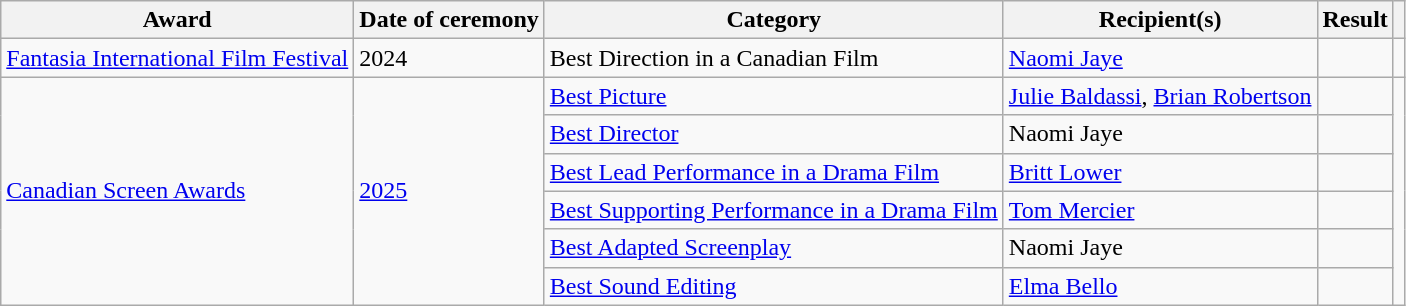<table class="wikitable sortable plainrowheaders">
<tr>
<th scope="col">Award</th>
<th scope="col">Date of ceremony</th>
<th scope="col">Category</th>
<th scope="col">Recipient(s)</th>
<th scope="col">Result</th>
<th scope="col" class="unsortable"></th>
</tr>
<tr>
<td><a href='#'>Fantasia International Film Festival</a></td>
<td>2024</td>
<td>Best Direction in a Canadian Film</td>
<td><a href='#'>Naomi Jaye</a></td>
<td></td>
<td></td>
</tr>
<tr>
<td rowspan=6><a href='#'>Canadian Screen Awards</a></td>
<td rowspan=6><a href='#'>2025</a></td>
<td><a href='#'>Best Picture</a></td>
<td><a href='#'>Julie Baldassi</a>, <a href='#'>Brian Robertson</a></td>
<td></td>
<td rowspan=6></td>
</tr>
<tr>
<td><a href='#'>Best Director</a></td>
<td>Naomi Jaye</td>
<td></td>
</tr>
<tr>
<td><a href='#'>Best Lead Performance in a Drama Film</a></td>
<td><a href='#'>Britt Lower</a></td>
<td></td>
</tr>
<tr>
<td><a href='#'>Best Supporting Performance in a Drama Film</a></td>
<td><a href='#'>Tom Mercier</a></td>
<td></td>
</tr>
<tr>
<td><a href='#'>Best Adapted Screenplay</a></td>
<td>Naomi Jaye</td>
<td></td>
</tr>
<tr>
<td><a href='#'>Best Sound Editing</a></td>
<td><a href='#'>Elma Bello</a></td>
<td></td>
</tr>
</table>
